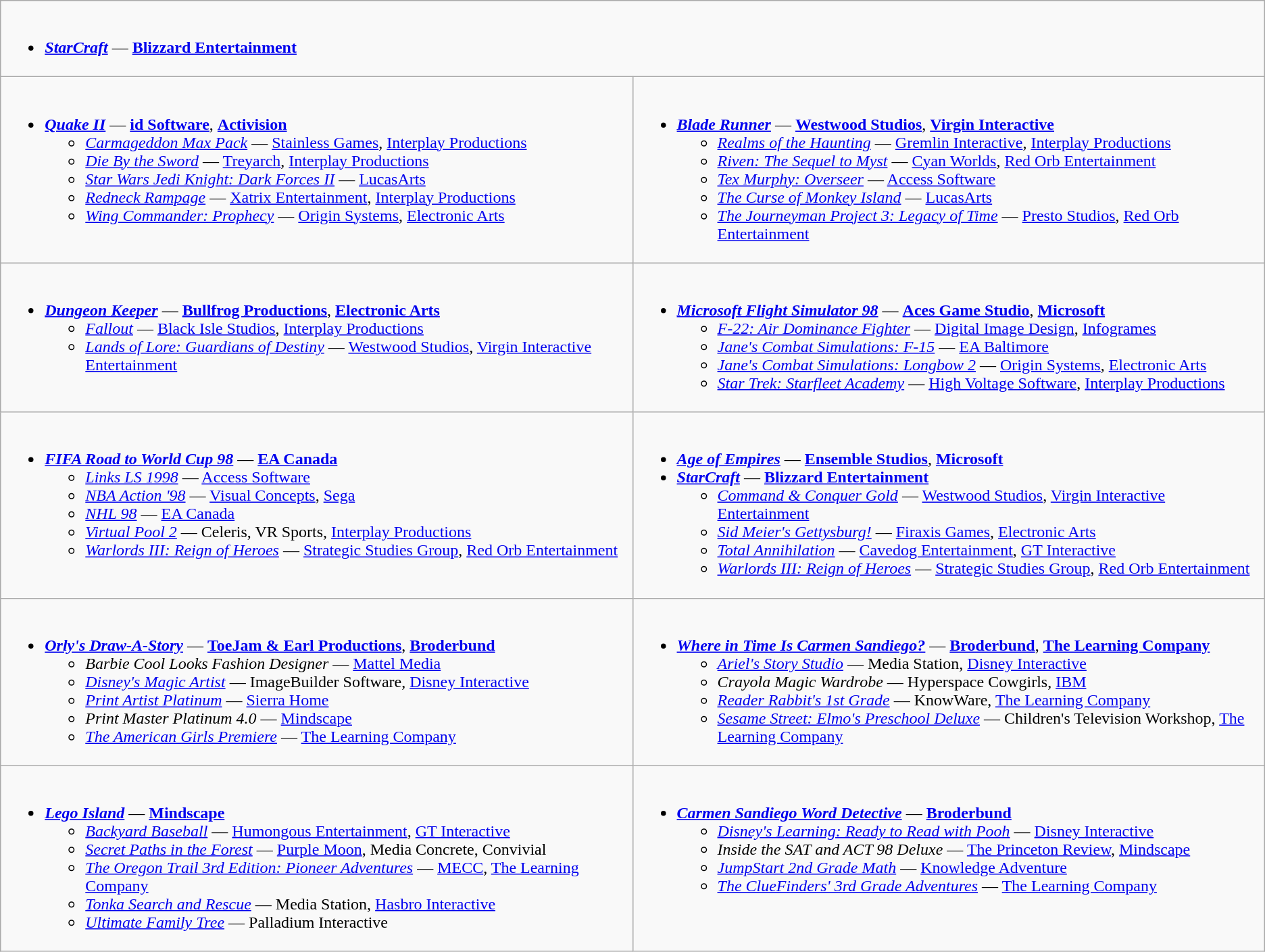<table class="wikitable">
<tr>
<td valign="top" width="50%" colspan="2"><br><ul><li><strong><em><a href='#'>StarCraft</a></em></strong> — <strong><a href='#'>Blizzard Entertainment</a></strong></li></ul></td>
</tr>
<tr>
<td valign="top" width="50%"><br><ul><li><strong><em><a href='#'>Quake II</a></em></strong> — <strong><a href='#'>id Software</a></strong>, <strong><a href='#'>Activision</a></strong><ul><li><em><a href='#'>Carmageddon Max Pack</a></em> — <a href='#'>Stainless Games</a>, <a href='#'>Interplay Productions</a></li><li><em><a href='#'>Die By the Sword</a></em> — <a href='#'>Treyarch</a>, <a href='#'>Interplay Productions</a></li><li><em><a href='#'>Star Wars Jedi Knight: Dark Forces II</a></em> — <a href='#'>LucasArts</a></li><li><em><a href='#'>Redneck Rampage</a></em> — <a href='#'>Xatrix Entertainment</a>, <a href='#'>Interplay Productions</a></li><li><em><a href='#'>Wing Commander: Prophecy</a></em> — <a href='#'>Origin Systems</a>, <a href='#'>Electronic Arts</a></li></ul></li></ul></td>
<td valign="top" width="50%"><br><ul><li><strong><em><a href='#'>Blade Runner</a></em></strong> — <strong><a href='#'>Westwood Studios</a></strong>, <strong><a href='#'>Virgin Interactive</a></strong><ul><li><em><a href='#'>Realms of the Haunting</a></em> — <a href='#'>Gremlin Interactive</a>, <a href='#'>Interplay Productions</a></li><li><em><a href='#'>Riven: The Sequel to Myst</a></em> — <a href='#'>Cyan Worlds</a>, <a href='#'>Red Orb Entertainment</a></li><li><em><a href='#'>Tex Murphy: Overseer</a></em> — <a href='#'>Access Software</a></li><li><em><a href='#'>The Curse of Monkey Island</a></em> — <a href='#'>LucasArts</a></li><li><em><a href='#'>The Journeyman Project 3: Legacy of Time</a></em> — <a href='#'>Presto Studios</a>, <a href='#'>Red Orb Entertainment</a></li></ul></li></ul></td>
</tr>
<tr>
<td valign="top" width="50%"><br><ul><li><strong><em><a href='#'>Dungeon Keeper</a></em></strong> — <strong><a href='#'>Bullfrog Productions</a></strong>, <strong><a href='#'>Electronic Arts</a></strong><ul><li><em><a href='#'>Fallout</a></em> — <a href='#'>Black Isle Studios</a>, <a href='#'>Interplay Productions</a></li><li><em><a href='#'>Lands of Lore: Guardians of Destiny</a></em> — <a href='#'>Westwood Studios</a>, <a href='#'>Virgin Interactive Entertainment</a></li></ul></li></ul></td>
<td valign="top" width="50%"><br><ul><li><strong><em><a href='#'>Microsoft Flight Simulator 98</a></em></strong> — <strong><a href='#'>Aces Game Studio</a></strong>, <strong><a href='#'>Microsoft</a></strong><ul><li><em><a href='#'>F-22: Air Dominance Fighter</a></em> — <a href='#'>Digital Image Design</a>, <a href='#'>Infogrames</a></li><li><em><a href='#'>Jane's Combat Simulations: F-15</a></em> — <a href='#'>EA Baltimore</a></li><li><em><a href='#'>Jane's Combat Simulations: Longbow 2</a></em> — <a href='#'>Origin Systems</a>, <a href='#'>Electronic Arts</a></li><li><em><a href='#'>Star Trek: Starfleet Academy</a></em> — <a href='#'>High Voltage Software</a>, <a href='#'>Interplay Productions</a></li></ul></li></ul></td>
</tr>
<tr>
<td valign="top" width="50%"><br><ul><li><strong><em><a href='#'>FIFA Road to World Cup 98</a></em></strong> — <strong><a href='#'>EA Canada</a></strong><ul><li><em><a href='#'>Links LS 1998</a></em> — <a href='#'>Access Software</a></li><li><em><a href='#'>NBA Action '98</a></em> — <a href='#'>Visual Concepts</a>, <a href='#'>Sega</a></li><li><em><a href='#'>NHL 98</a></em> — <a href='#'>EA Canada</a></li><li><em><a href='#'>Virtual Pool 2</a></em> — Celeris, VR Sports, <a href='#'>Interplay Productions</a></li><li><em><a href='#'>Warlords III: Reign of Heroes</a></em> — <a href='#'>Strategic Studies Group</a>, <a href='#'>Red Orb Entertainment</a></li></ul></li></ul></td>
<td valign="top" width="50%"><br><ul><li><strong><em><a href='#'>Age of Empires</a></em></strong> — <strong><a href='#'>Ensemble Studios</a></strong>, <strong><a href='#'>Microsoft</a></strong></li><li><strong><em><a href='#'>StarCraft</a></em></strong> — <strong><a href='#'>Blizzard Entertainment</a></strong><ul><li><em><a href='#'>Command & Conquer Gold</a></em> — <a href='#'>Westwood Studios</a>, <a href='#'>Virgin Interactive Entertainment</a></li><li><em><a href='#'>Sid Meier's Gettysburg!</a></em> — <a href='#'>Firaxis Games</a>, <a href='#'>Electronic Arts</a></li><li><em><a href='#'>Total Annihilation</a></em> — <a href='#'>Cavedog Entertainment</a>, <a href='#'>GT Interactive</a></li><li><em><a href='#'>Warlords III: Reign of Heroes</a></em> — <a href='#'>Strategic Studies Group</a>, <a href='#'>Red Orb Entertainment</a></li></ul></li></ul></td>
</tr>
<tr>
<td valign="top" width="50%"><br><ul><li><strong><em><a href='#'>Orly's Draw-A-Story</a></em></strong> — <strong><a href='#'>ToeJam & Earl Productions</a></strong>, <strong><a href='#'>Broderbund</a></strong><ul><li><em>Barbie Cool Looks Fashion Designer</em> — <a href='#'>Mattel Media</a></li><li><em><a href='#'>Disney's Magic Artist</a></em> — ImageBuilder Software, <a href='#'>Disney Interactive</a></li><li><em><a href='#'>Print Artist Platinum</a></em> — <a href='#'>Sierra Home</a></li><li><em>Print Master Platinum 4.0</em> — <a href='#'>Mindscape</a></li><li><em><a href='#'>The American Girls Premiere</a></em> — <a href='#'>The Learning Company</a></li></ul></li></ul></td>
<td valign="top" width="50%"><br><ul><li><strong><em><a href='#'>Where in Time Is Carmen Sandiego?</a></em></strong> — <strong><a href='#'>Broderbund</a></strong>, <strong><a href='#'>The Learning Company</a></strong><ul><li><em><a href='#'>Ariel's Story Studio</a></em> — Media Station, <a href='#'>Disney Interactive</a></li><li><em>Crayola Magic Wardrobe</em> — Hyperspace Cowgirls, <a href='#'>IBM</a></li><li><em><a href='#'>Reader Rabbit's 1st Grade</a></em> — KnowWare, <a href='#'>The Learning Company</a></li><li><em><a href='#'>Sesame Street: Elmo's Preschool Deluxe</a></em> — Children's Television Workshop, <a href='#'>The Learning Company</a></li></ul></li></ul></td>
</tr>
<tr>
<td valign="top" width="50%"><br><ul><li><strong><em><a href='#'>Lego Island</a></em></strong> — <strong><a href='#'>Mindscape</a></strong><ul><li><em><a href='#'>Backyard Baseball</a></em> — <a href='#'>Humongous Entertainment</a>, <a href='#'>GT Interactive</a></li><li><em><a href='#'>Secret Paths in the Forest</a></em> — <a href='#'>Purple Moon</a>, Media Concrete, Convivial</li><li><em><a href='#'>The Oregon Trail 3rd Edition: Pioneer Adventures</a></em> — <a href='#'>MECC</a>, <a href='#'>The Learning Company</a></li><li><em><a href='#'>Tonka Search and Rescue</a></em> — Media Station, <a href='#'>Hasbro Interactive</a></li><li><em><a href='#'>Ultimate Family Tree</a></em> — Palladium Interactive</li></ul></li></ul></td>
<td valign="top" width="50%"><br><ul><li><strong><em><a href='#'>Carmen Sandiego Word Detective</a></em></strong> — <strong><a href='#'>Broderbund</a></strong><ul><li><em><a href='#'>Disney's Learning: Ready to Read with Pooh</a></em> — <a href='#'>Disney Interactive</a></li><li><em>Inside the SAT and ACT 98 Deluxe</em> — <a href='#'>The Princeton Review</a>, <a href='#'>Mindscape</a></li><li><em><a href='#'>JumpStart 2nd Grade Math</a></em> — <a href='#'>Knowledge Adventure</a></li><li><em><a href='#'>The ClueFinders' 3rd Grade Adventures</a></em> — <a href='#'>The Learning Company</a></li></ul></li></ul></td>
</tr>
</table>
